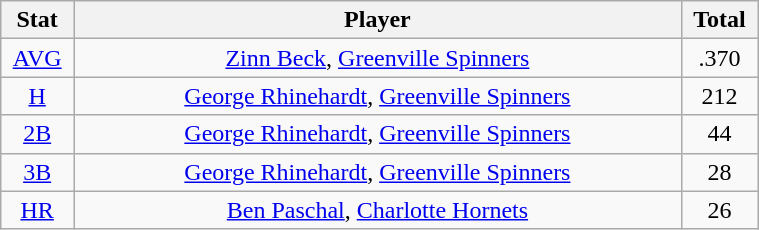<table class="wikitable" width="40%" style="text-align:center;">
<tr>
<th width="5%">Stat</th>
<th width="60%">Player</th>
<th width="5%">Total</th>
</tr>
<tr>
<td><a href='#'>AVG</a></td>
<td><a href='#'>Zinn Beck</a>, <a href='#'>Greenville Spinners</a></td>
<td>.370</td>
</tr>
<tr>
<td><a href='#'>H</a></td>
<td><a href='#'>George Rhinehardt</a>, <a href='#'>Greenville Spinners</a></td>
<td>212</td>
</tr>
<tr>
<td><a href='#'>2B</a></td>
<td><a href='#'>George Rhinehardt</a>, <a href='#'>Greenville Spinners</a></td>
<td>44</td>
</tr>
<tr>
<td><a href='#'>3B</a></td>
<td><a href='#'>George Rhinehardt</a>, <a href='#'>Greenville Spinners</a></td>
<td>28</td>
</tr>
<tr>
<td><a href='#'>HR</a></td>
<td><a href='#'>Ben Paschal</a>, <a href='#'>Charlotte Hornets</a></td>
<td>26</td>
</tr>
</table>
